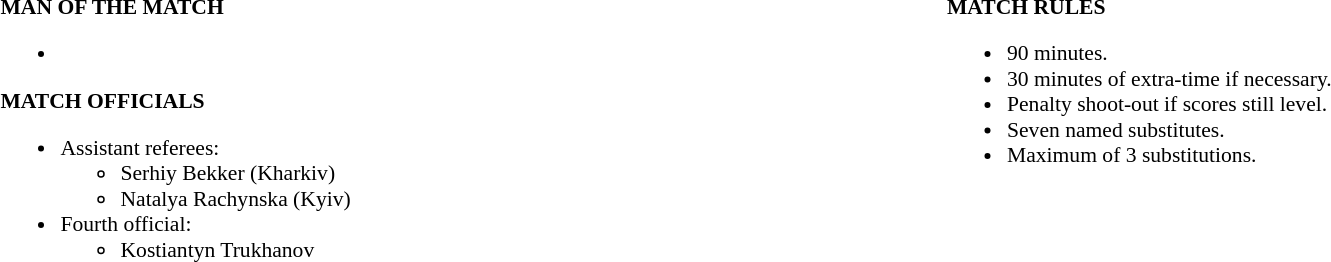<table width=100% style="font-size: 90%">
<tr>
<td width=50% valign=top><br><strong>MAN OF THE MATCH</strong><ul><li></li></ul><strong>MATCH OFFICIALS</strong><ul><li>Assistant referees:<ul><li>Serhiy Bekker (Kharkiv)</li><li>Natalya Rachynska (Kyiv)</li></ul></li><li>Fourth official:<ul><li>Kostiantyn Trukhanov</li></ul></li></ul></td>
<td width=50% valign=top><br><strong>MATCH RULES</strong><ul><li>90 minutes.</li><li>30 minutes of extra-time if necessary.</li><li>Penalty shoot-out if scores still level.</li><li>Seven named substitutes.</li><li>Maximum of 3 substitutions.</li></ul></td>
</tr>
</table>
